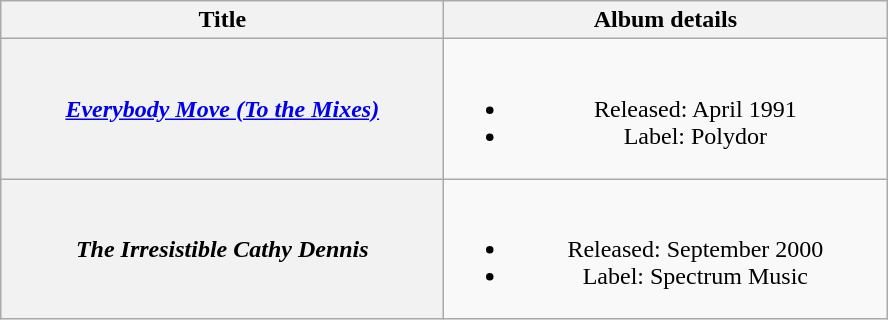<table class="wikitable plainrowheaders" style="text-align:center;">
<tr>
<th scope="col" style="width:18em;">Title</th>
<th scope="col" style="width:18em;">Album details</th>
</tr>
<tr>
<th scope="row"><em><a href='#'>Everybody Move (To the Mixes)</a></em></th>
<td><br><ul><li>Released: April 1991</li><li>Label: Polydor</li></ul></td>
</tr>
<tr>
<th scope="row"><em>The Irresistible Cathy Dennis</em></th>
<td><br><ul><li>Released: September 2000</li><li>Label: Spectrum Music</li></ul></td>
</tr>
</table>
